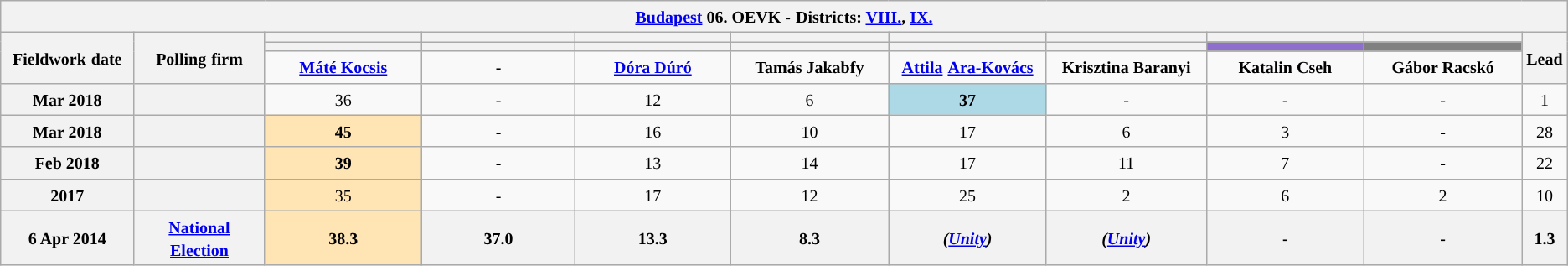<table class="wikitable mw-collapsible mw-collapsed" style="text-align:center">
<tr>
<th colspan="11" style="width: 980pt;"><small><a href='#'>Budapest</a> 06. OEVK -</small> <small>Districts: <a href='#'>VIII.</a>, <a href='#'>IX.</a></small></th>
</tr>
<tr>
<th rowspan="3" style="width: 80pt;"><small>Fieldwork</small> <small>date</small></th>
<th rowspan="3" style="width: 80pt;"><strong><small>Polling</small> <small>firm</small></strong></th>
<th style="width: 100pt;"><small></small></th>
<th style="width: 100pt;"><small> </small></th>
<th style="width: 100pt;"></th>
<th style="width: 100pt;"></th>
<th style="width: 100pt;"></th>
<th style="width: 100pt;"></th>
<th style="width: 100pt;"></th>
<th style="width: 100pt;"></th>
<th rowspan="3" style="width: 20pt;"><small>Lead</small></th>
</tr>
<tr>
<th style="color:inherit;background:"></th>
<th style="color:inherit;background:"></th>
<th style="color:inherit;background:"></th>
<th style="color:inherit;background:"></th>
<th style="color:inherit;background:"></th>
<th style="color:inherit;background:"></th>
<th style="color:inherit;background:#8E6FCE;"></th>
<th style="color:inherit;background:#808080;"></th>
</tr>
<tr>
<td><small><strong><a href='#'>Máté Kocsis</a></strong></small></td>
<td><small><strong>-</strong></small></td>
<td><small><strong><a href='#'>Dóra Dúró</a></strong></small></td>
<td><small><strong>Tamás Jakabfy</strong></small></td>
<td><small><a href='#'><strong>Attila</strong></a></small> <small><a href='#'><strong>Ara-Kovács</strong></a></small></td>
<td><small><strong>Krisztina Baranyi</strong></small></td>
<td><small><strong>Katalin Cseh</strong></small></td>
<td><small><strong>Gábor Racskó</strong></small></td>
</tr>
<tr>
<th><small>Mar 2018</small></th>
<th><small></small></th>
<td><small>36</small></td>
<td><small>-</small></td>
<td><small>12</small></td>
<td><small>6</small></td>
<td style="background:#ADD8E6"><strong><small>37</small></strong></td>
<td><small>-</small></td>
<td><small>-</small></td>
<td><small>-</small></td>
<td style="background:"><small>1</small></td>
</tr>
<tr>
<th><small>Mar 2018</small></th>
<th></th>
<td style="background:#FFE5B4"><small><strong>45</strong></small></td>
<td><small>-</small></td>
<td><small>16</small></td>
<td><small>10</small></td>
<td><small>17</small></td>
<td><small>6</small></td>
<td><small>3</small></td>
<td><small>-</small></td>
<td style="background:"><small>28</small></td>
</tr>
<tr>
<th><small>Feb 2018</small></th>
<th> </th>
<td style="background:#FFE5B4"><small><strong>39</strong></small></td>
<td><small>-</small></td>
<td><small>13</small></td>
<td><small>14</small></td>
<td><small>17</small></td>
<td><small>11</small></td>
<td><small>7</small></td>
<td><small>-</small></td>
<td style="background:"><small>22</small></td>
</tr>
<tr>
<th><small>2017</small></th>
<th><small></small></th>
<td style="background:#FFE5B4"><small>35</small></td>
<td><small>-</small></td>
<td><small>17</small></td>
<td><small>12</small></td>
<td><small>25</small></td>
<td><small>2</small></td>
<td><small>6</small></td>
<td><small>2</small></td>
<td style="background:"><small>10</small></td>
</tr>
<tr>
<th><small>6 Apr 2014</small></th>
<th><a href='#'><small>National Election</small></a></th>
<th style="background:#FFE5B4"><small>38.3</small></th>
<th><small>37.0</small></th>
<th><small>13.3</small></th>
<th><small>8.3</small></th>
<th><small><em>(<a href='#'>Unity</a>)</em></small></th>
<th><small><em>(<a href='#'>Unity</a>)</em></small></th>
<th><small>-</small></th>
<th><small>-</small></th>
<th style="background:"><small>1.3</small></th>
</tr>
</table>
